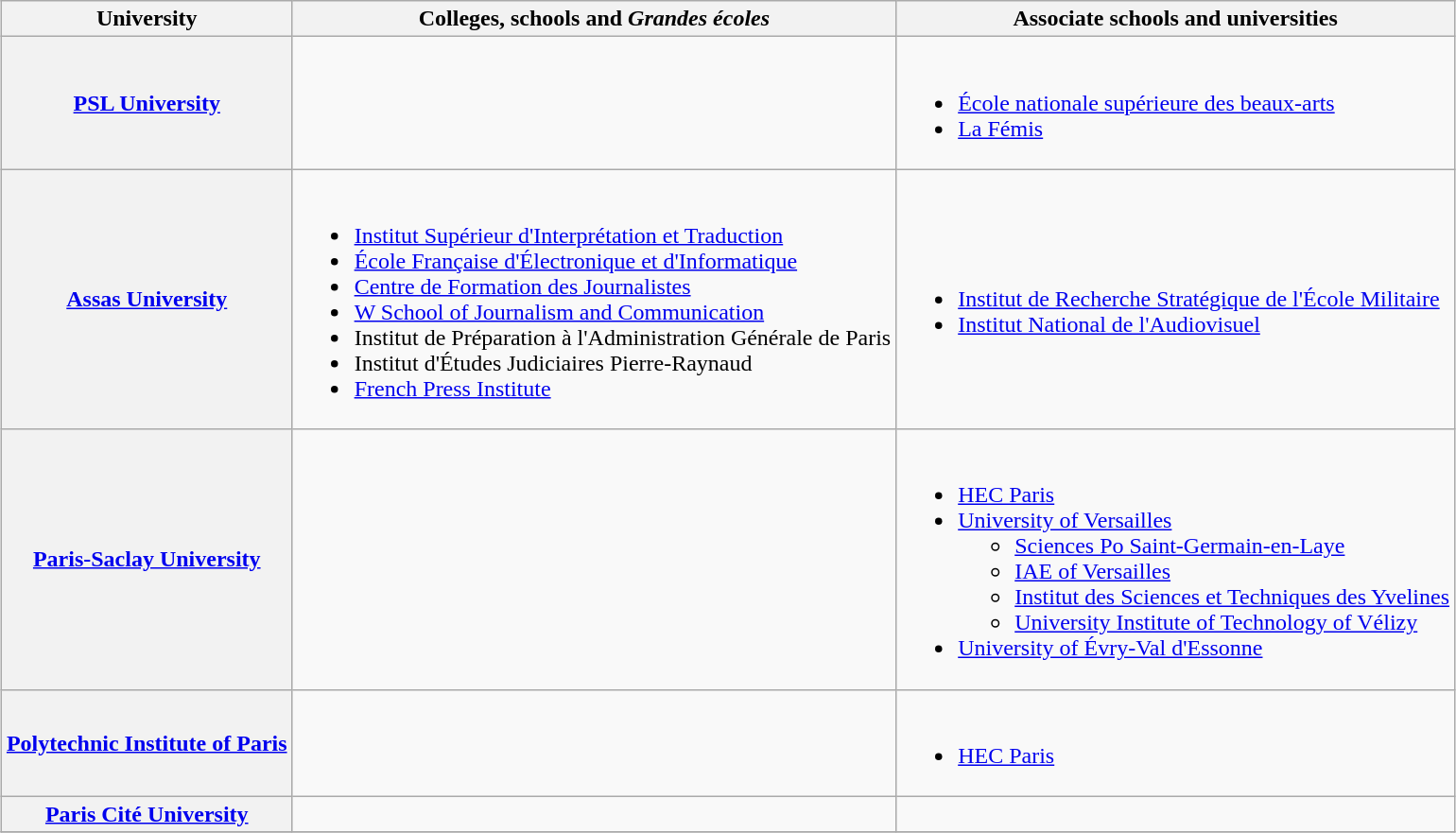<table class="wikitable" style="margin: 1em auto 1em auto">
<tr>
<th>University</th>
<th>Colleges, schools and <em>Grandes écoles</em></th>
<th>Associate schools and universities</th>
</tr>
<tr>
<th><strong><a href='#'>PSL University</a></strong></th>
<td></td>
<td><br><ul><li><a href='#'>École nationale supérieure des beaux-arts</a></li><li><a href='#'>La Fémis</a></li></ul></td>
</tr>
<tr>
<th><a href='#'>Assas University</a></th>
<td><br><ul><li><a href='#'>Institut Supérieur d'Interprétation et Traduction</a></li><li><a href='#'>École Française d'Électronique et d'Informatique</a></li><li><a href='#'>Centre de Formation des Journalistes</a></li><li><a href='#'>W School of Journalism and Communication</a></li><li>Institut de Préparation à l'Administration Générale de Paris</li><li>Institut d'Études Judiciaires Pierre-Raynaud</li><li><a href='#'>French Press Institute</a></li></ul></td>
<td><br><ul><li><a href='#'>Institut de Recherche Stratégique de l'École Militaire</a></li><li><a href='#'>Institut National de l'Audiovisuel</a></li></ul></td>
</tr>
<tr>
<th><strong><a href='#'>Paris-Saclay University</a></strong></th>
<td></td>
<td><br><ul><li><a href='#'>HEC Paris</a></li><li><a href='#'>University of Versailles</a><ul><li><a href='#'>Sciences Po Saint-Germain-en-Laye</a></li><li><a href='#'>IAE of Versailles</a></li><li><a href='#'>Institut des Sciences et Techniques des Yvelines</a></li><li><a href='#'>University Institute of Technology of Vélizy</a></li></ul></li><li><a href='#'>University of Évry-Val d'Essonne</a></li></ul></td>
</tr>
<tr>
<th><a href='#'>Polytechnic Institute of Paris</a></th>
<td></td>
<td><br><ul><li><a href='#'>HEC Paris</a></li></ul></td>
</tr>
<tr>
<th><a href='#'>Paris Cité University</a></th>
<td></td>
<td></td>
</tr>
<tr>
</tr>
</table>
